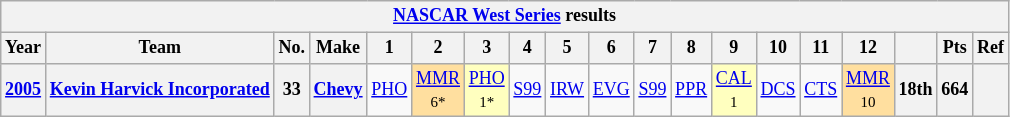<table class="wikitable" style="text-align:center; font-size:75%">
<tr>
<th colspan=23><a href='#'>NASCAR West Series</a> results</th>
</tr>
<tr>
<th>Year</th>
<th>Team</th>
<th>No.</th>
<th>Make</th>
<th>1</th>
<th>2</th>
<th>3</th>
<th>4</th>
<th>5</th>
<th>6</th>
<th>7</th>
<th>8</th>
<th>9</th>
<th>10</th>
<th>11</th>
<th>12</th>
<th></th>
<th>Pts</th>
<th>Ref</th>
</tr>
<tr>
<th><a href='#'>2005</a></th>
<th><a href='#'>Kevin Harvick Incorporated</a></th>
<th>33</th>
<th><a href='#'>Chevy</a></th>
<td><a href='#'>PHO</a></td>
<td style="background:#FFDF9F;"><a href='#'>MMR</a><br><small>6*</small></td>
<td style="background:#FFFFBF;"><a href='#'>PHO</a><br><small>1*</small></td>
<td><a href='#'>S99</a></td>
<td><a href='#'>IRW</a></td>
<td><a href='#'>EVG</a></td>
<td><a href='#'>S99</a></td>
<td><a href='#'>PPR</a></td>
<td style="background:#FFFFBF;"><a href='#'>CAL</a><br><small>1</small></td>
<td><a href='#'>DCS</a></td>
<td><a href='#'>CTS</a></td>
<td style="background:#FFDF9F;"><a href='#'>MMR</a><br><small>10</small></td>
<th>18th</th>
<th>664</th>
<th></th>
</tr>
</table>
